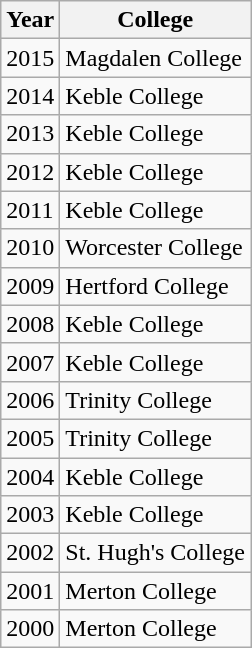<table class="wikitable">
<tr>
<th>Year</th>
<th>College</th>
</tr>
<tr>
<td>2015</td>
<td>Magdalen College</td>
</tr>
<tr>
<td>2014</td>
<td>Keble College</td>
</tr>
<tr>
<td>2013</td>
<td>Keble College</td>
</tr>
<tr>
<td>2012</td>
<td>Keble College</td>
</tr>
<tr>
<td>2011</td>
<td>Keble College</td>
</tr>
<tr>
<td>2010</td>
<td>Worcester College</td>
</tr>
<tr>
<td>2009</td>
<td>Hertford College</td>
</tr>
<tr>
<td>2008</td>
<td>Keble College</td>
</tr>
<tr>
<td>2007</td>
<td>Keble College</td>
</tr>
<tr>
<td>2006</td>
<td>Trinity College</td>
</tr>
<tr>
<td>2005</td>
<td>Trinity College</td>
</tr>
<tr>
<td>2004</td>
<td>Keble College</td>
</tr>
<tr>
<td>2003</td>
<td>Keble College</td>
</tr>
<tr>
<td>2002</td>
<td>St. Hugh's College</td>
</tr>
<tr>
<td>2001</td>
<td>Merton College</td>
</tr>
<tr>
<td>2000</td>
<td>Merton College</td>
</tr>
</table>
